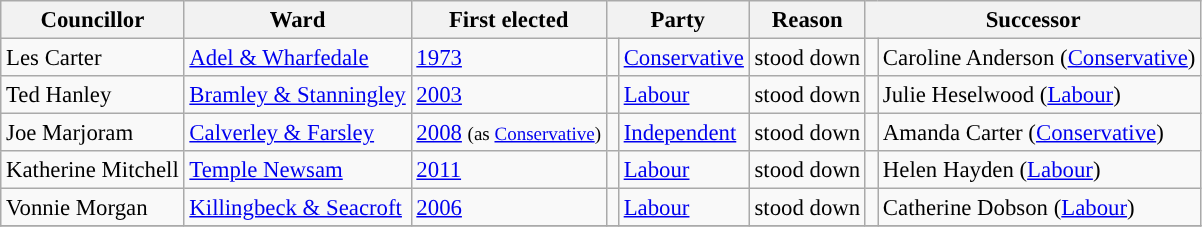<table class="wikitable sortable" style="font-size:95%;">
<tr>
<th scope="col">Councillor</th>
<th scope="col">Ward</th>
<th scope="col">First elected</th>
<th colspan="2" scope="col">Party</th>
<th scope="col">Reason</th>
<th colspan="2" scope="col">Successor</th>
</tr>
<tr>
<td>Les Carter</td>
<td><a href='#'>Adel & Wharfedale</a></td>
<td><a href='#'>1973</a></td>
<td width="1" style="color:inherit;background:"></td>
<td><a href='#'>Conservative</a></td>
<td>stood down</td>
<td width="1" style="color:inherit;background:"></td>
<td>Caroline Anderson (<a href='#'>Conservative</a>)</td>
</tr>
<tr>
<td>Ted Hanley</td>
<td><a href='#'>Bramley & Stanningley</a></td>
<td><a href='#'>2003</a></td>
<td width="1" style="color:inherit;background:"></td>
<td><a href='#'>Labour</a></td>
<td>stood down</td>
<td width="1" style="color:inherit;background:"></td>
<td>Julie Heselwood (<a href='#'>Labour</a>)</td>
</tr>
<tr>
<td>Joe Marjoram</td>
<td><a href='#'>Calverley & Farsley</a></td>
<td><a href='#'>2008</a> <small>(as <a href='#'>Conservative</a>)</small></td>
<td width="1" style="color:inherit;background:"></td>
<td><a href='#'>Independent</a></td>
<td>stood down</td>
<td width="1" style="color:inherit;background:"></td>
<td>Amanda Carter (<a href='#'>Conservative</a>)</td>
</tr>
<tr>
<td>Katherine Mitchell</td>
<td><a href='#'>Temple Newsam</a></td>
<td><a href='#'>2011</a></td>
<td width="1" style="color:inherit;background:"></td>
<td><a href='#'>Labour</a></td>
<td>stood down</td>
<td width="1" style="color:inherit;background:"></td>
<td>Helen Hayden (<a href='#'>Labour</a>)</td>
</tr>
<tr>
<td>Vonnie Morgan</td>
<td><a href='#'>Killingbeck & Seacroft</a></td>
<td><a href='#'>2006</a></td>
<td width="1" style="color:inherit;background:"></td>
<td><a href='#'>Labour</a></td>
<td>stood down</td>
<td width="1" style="color:inherit;background:"></td>
<td>Catherine Dobson (<a href='#'>Labour</a>)</td>
</tr>
<tr>
</tr>
</table>
